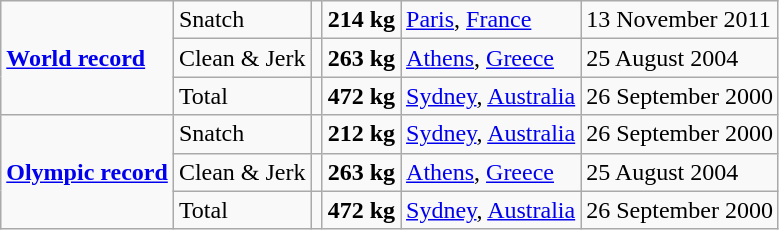<table class="wikitable">
<tr>
<td rowspan=3><strong><a href='#'>World record</a></strong></td>
<td>Snatch</td>
<td></td>
<td><strong>214 kg</strong></td>
<td><a href='#'>Paris</a>, <a href='#'>France</a></td>
<td>13 November 2011</td>
</tr>
<tr>
<td>Clean & Jerk</td>
<td></td>
<td><strong>263 kg</strong></td>
<td><a href='#'>Athens</a>, <a href='#'>Greece</a></td>
<td>25 August 2004</td>
</tr>
<tr>
<td>Total</td>
<td></td>
<td><strong>472 kg</strong></td>
<td><a href='#'>Sydney</a>, <a href='#'>Australia</a></td>
<td>26 September 2000</td>
</tr>
<tr>
<td rowspan=3><strong><a href='#'>Olympic record</a></strong></td>
<td>Snatch</td>
<td></td>
<td><strong>212 kg</strong></td>
<td><a href='#'>Sydney</a>, <a href='#'>Australia</a></td>
<td>26 September 2000</td>
</tr>
<tr>
<td>Clean & Jerk</td>
<td></td>
<td><strong>263 kg</strong></td>
<td><a href='#'>Athens</a>, <a href='#'>Greece</a></td>
<td>25 August 2004</td>
</tr>
<tr>
<td>Total</td>
<td></td>
<td><strong>472 kg</strong></td>
<td><a href='#'>Sydney</a>, <a href='#'>Australia</a></td>
<td>26 September 2000</td>
</tr>
</table>
